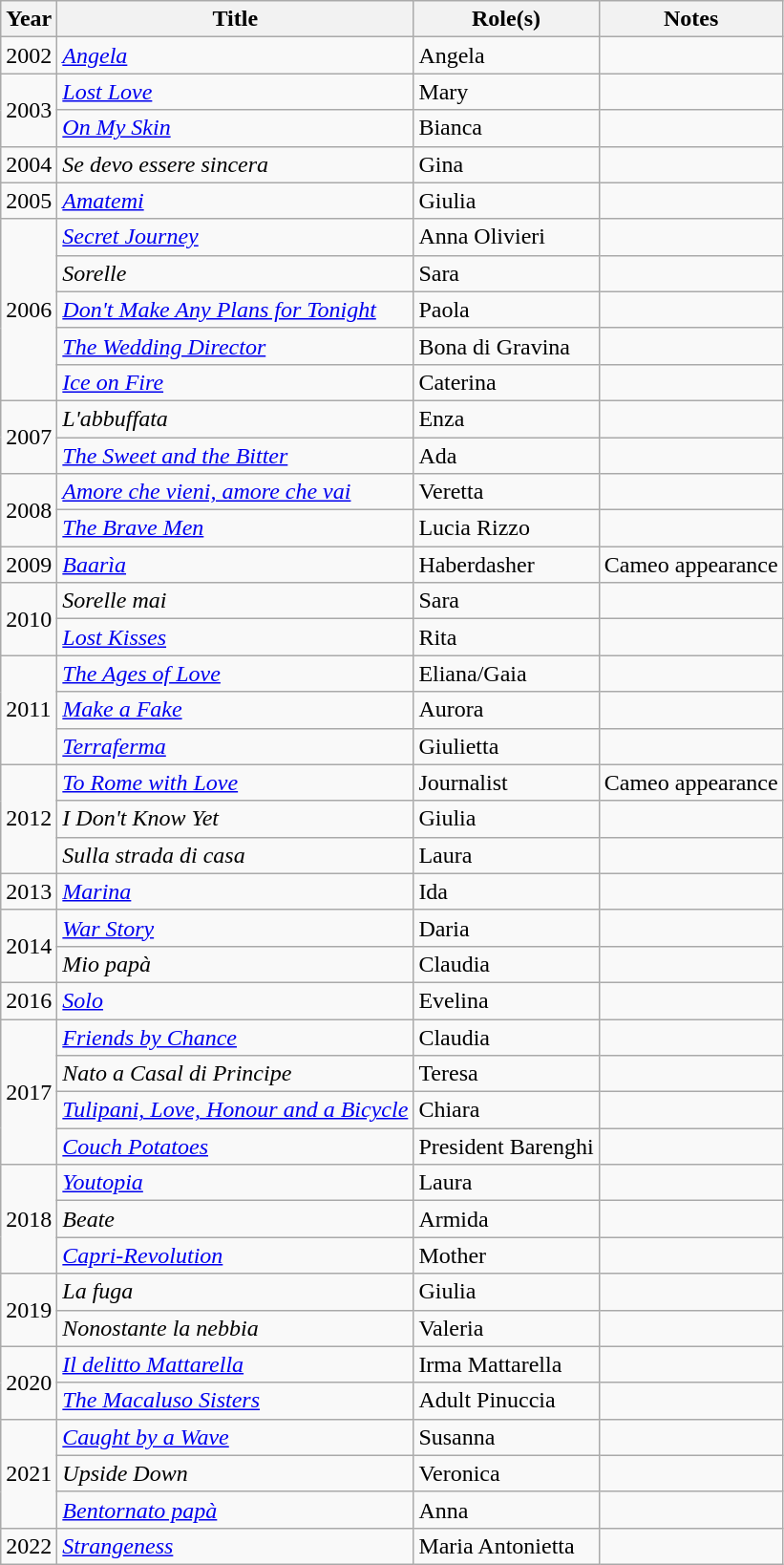<table class="wikitable plainrowheaders sortable">
<tr>
<th scope="col">Year</th>
<th scope="col">Title</th>
<th scope="col">Role(s)</th>
<th scope="col" class="unsortable">Notes</th>
</tr>
<tr>
<td>2002</td>
<td><em><a href='#'>Angela</a></em></td>
<td>Angela</td>
<td></td>
</tr>
<tr>
<td rowspan="2">2003</td>
<td><em><a href='#'>Lost Love</a></em></td>
<td>Mary</td>
<td></td>
</tr>
<tr>
<td><em><a href='#'>On My Skin</a></em></td>
<td>Bianca</td>
<td></td>
</tr>
<tr>
<td>2004</td>
<td><em>Se devo essere sincera</em></td>
<td>Gina</td>
<td></td>
</tr>
<tr>
<td>2005</td>
<td><em><a href='#'>Amatemi</a></em></td>
<td>Giulia</td>
<td></td>
</tr>
<tr>
<td rowspan=5>2006</td>
<td><em><a href='#'>Secret Journey</a></em></td>
<td>Anna Olivieri</td>
<td></td>
</tr>
<tr>
<td><em>Sorelle</em></td>
<td>Sara</td>
<td></td>
</tr>
<tr>
<td><em><a href='#'>Don't Make Any Plans for Tonight</a></em></td>
<td>Paola</td>
<td></td>
</tr>
<tr>
<td><em><a href='#'>The Wedding Director</a></em></td>
<td>Bona di Gravina</td>
<td></td>
</tr>
<tr>
<td><em><a href='#'>Ice on Fire</a></em></td>
<td>Caterina</td>
<td></td>
</tr>
<tr>
<td rowspan=2>2007</td>
<td><em>L'abbuffata</em></td>
<td>Enza</td>
<td></td>
</tr>
<tr>
<td><em><a href='#'>The Sweet and the Bitter</a></em></td>
<td>Ada</td>
<td></td>
</tr>
<tr>
<td rowspan=2>2008</td>
<td><em><a href='#'>Amore che vieni, amore che vai</a></em></td>
<td>Veretta</td>
<td></td>
</tr>
<tr>
<td><em><a href='#'>The Brave Men</a></em></td>
<td>Lucia Rizzo</td>
<td></td>
</tr>
<tr>
<td>2009</td>
<td><em><a href='#'>Baarìa</a></em></td>
<td>Haberdasher</td>
<td>Cameo appearance</td>
</tr>
<tr>
<td rowspan=2>2010</td>
<td><em>Sorelle mai</em></td>
<td>Sara</td>
<td></td>
</tr>
<tr>
<td><em><a href='#'>Lost Kisses</a></em></td>
<td>Rita</td>
<td></td>
</tr>
<tr>
<td rowspan=3>2011</td>
<td><em><a href='#'>The Ages of Love</a></em></td>
<td>Eliana/Gaia</td>
<td></td>
</tr>
<tr>
<td><em><a href='#'>Make a Fake</a></em></td>
<td>Aurora</td>
<td></td>
</tr>
<tr>
<td><em><a href='#'>Terraferma</a></em></td>
<td>Giulietta</td>
<td></td>
</tr>
<tr>
<td rowspan=3>2012</td>
<td><em><a href='#'>To Rome with Love</a></em></td>
<td>Journalist</td>
<td>Cameo appearance</td>
</tr>
<tr>
<td><em>I Don't Know Yet</em></td>
<td>Giulia</td>
<td></td>
</tr>
<tr>
<td><em>Sulla strada di casa</em></td>
<td>Laura</td>
<td></td>
</tr>
<tr>
<td>2013</td>
<td><em><a href='#'>Marina</a></em></td>
<td>Ida</td>
<td></td>
</tr>
<tr>
<td rowspan=2>2014</td>
<td><em><a href='#'>War Story</a></em></td>
<td>Daria</td>
<td></td>
</tr>
<tr>
<td><em>Mio papà</em></td>
<td>Claudia</td>
<td></td>
</tr>
<tr>
<td>2016</td>
<td><em><a href='#'>Solo</a></em></td>
<td>Evelina</td>
<td></td>
</tr>
<tr>
<td rowspan=4>2017</td>
<td><em><a href='#'>Friends by Chance</a></em></td>
<td>Claudia</td>
<td></td>
</tr>
<tr>
<td><em>Nato a Casal di Principe</em></td>
<td>Teresa</td>
<td></td>
</tr>
<tr>
<td><em><a href='#'>Tulipani, Love, Honour and a Bicycle</a></em></td>
<td>Chiara</td>
<td></td>
</tr>
<tr>
<td><em><a href='#'>Couch Potatoes</a></em></td>
<td>President Barenghi</td>
<td></td>
</tr>
<tr>
<td rowspan=3>2018</td>
<td><em><a href='#'>Youtopia</a></em></td>
<td>Laura</td>
<td></td>
</tr>
<tr>
<td><em>Beate</em></td>
<td>Armida</td>
<td></td>
</tr>
<tr>
<td><em><a href='#'>Capri-Revolution</a></em></td>
<td>Mother</td>
<td></td>
</tr>
<tr>
<td rowspan="2">2019</td>
<td><em>La fuga</em></td>
<td>Giulia</td>
<td></td>
</tr>
<tr>
<td><em>Nonostante la nebbia</em></td>
<td>Valeria</td>
<td></td>
</tr>
<tr>
<td rowspan=2>2020</td>
<td><em><a href='#'>Il delitto Mattarella</a></em></td>
<td>Irma Mattarella</td>
<td></td>
</tr>
<tr>
<td><em><a href='#'>The Macaluso Sisters</a></em></td>
<td>Adult Pinuccia</td>
<td></td>
</tr>
<tr>
<td rowspan=3>2021</td>
<td><em><a href='#'>Caught by a Wave</a></em></td>
<td>Susanna</td>
<td></td>
</tr>
<tr>
<td><em>Upside Down</em></td>
<td>Veronica</td>
<td></td>
</tr>
<tr>
<td><em><a href='#'>Bentornato papà</a></em></td>
<td>Anna</td>
<td></td>
</tr>
<tr>
<td>2022</td>
<td><em><a href='#'>Strangeness</a></em></td>
<td>Maria Antonietta</td>
<td></td>
</tr>
</table>
